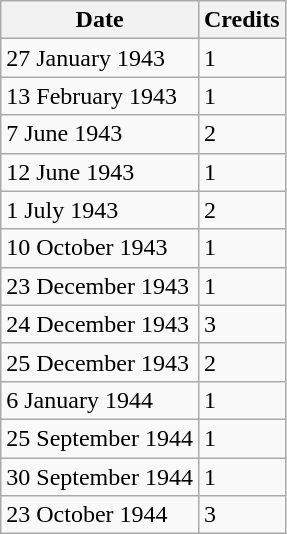<table class="wikitable">
<tr>
<th>Date</th>
<th>Credits</th>
</tr>
<tr>
<td>27 January 1943</td>
<td>1</td>
</tr>
<tr>
<td>13 February 1943</td>
<td>1</td>
</tr>
<tr>
<td>7 June 1943</td>
<td>2</td>
</tr>
<tr>
<td>12 June 1943</td>
<td>1</td>
</tr>
<tr>
<td>1 July 1943</td>
<td>2</td>
</tr>
<tr>
<td>10 October 1943</td>
<td>1</td>
</tr>
<tr>
<td>23 December 1943</td>
<td>1</td>
</tr>
<tr>
<td>24 December 1943</td>
<td>3</td>
</tr>
<tr>
<td>25 December 1943</td>
<td>2</td>
</tr>
<tr>
<td>6 January 1944</td>
<td>1</td>
</tr>
<tr>
<td>25 September 1944</td>
<td>1</td>
</tr>
<tr>
<td>30 September 1944</td>
<td>1</td>
</tr>
<tr>
<td>23 October 1944</td>
<td>3</td>
</tr>
</table>
